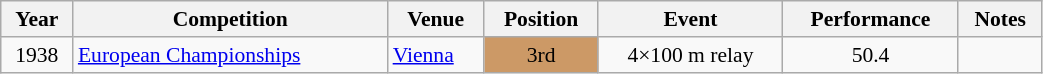<table class="wikitable" width=55% style="font-size:90%; text-align:center;">
<tr>
<th>Year</th>
<th>Competition</th>
<th>Venue</th>
<th>Position</th>
<th>Event</th>
<th>Performance</th>
<th>Notes</th>
</tr>
<tr>
<td rowspan=1>1938</td>
<td rowspan=1 align=left><a href='#'>European Championships</a></td>
<td rowspan=1 align=left> <a href='#'>Vienna</a></td>
<td bgcolor=cc9966>3rd</td>
<td>4×100 m relay</td>
<td>50.4</td>
<td></td>
</tr>
</table>
